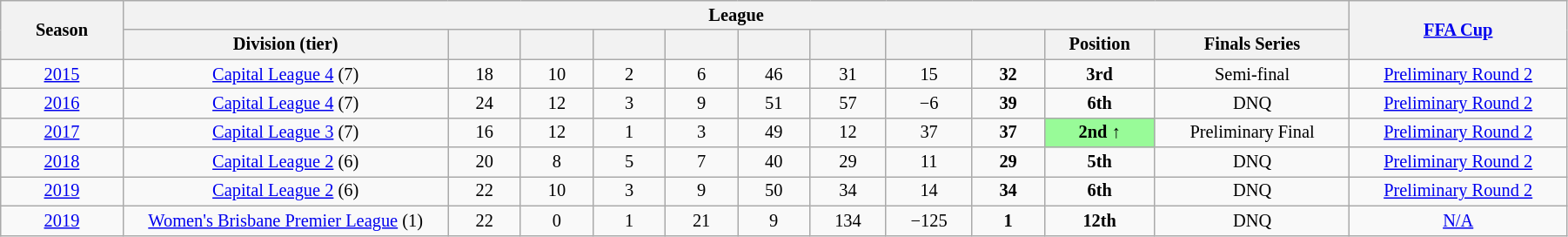<table class="wikitable" style="text-align:center; font-size:85%;width:95%; text-align:center">
<tr>
<th rowspan=2 width=3%>Season</th>
<th rowspan=1 colspan=11 width=28%>League</th>
<th rowspan=2 width=6%><a href='#'>FFA Cup</a></th>
</tr>
<tr>
<th width=9%>Division (tier)</th>
<th width=2%></th>
<th width=2%></th>
<th width=2%></th>
<th width=2%></th>
<th width=2%></th>
<th width=2%></th>
<th width=2%></th>
<th width=2%></th>
<th width=2%>Position</th>
<th width=5%>Finals Series</th>
</tr>
<tr>
<td><a href='#'>2015</a></td>
<td><a href='#'>Capital League 4</a> (7)</td>
<td>18</td>
<td>10</td>
<td>2</td>
<td>6</td>
<td>46</td>
<td>31</td>
<td>15</td>
<td><strong>32</strong></td>
<td><strong>3rd</strong></td>
<td>Semi-final</td>
<td><a href='#'>Preliminary Round 2</a></td>
</tr>
<tr>
<td><a href='#'>2016</a></td>
<td><a href='#'>Capital League 4</a> (7)</td>
<td>24</td>
<td>12</td>
<td>3</td>
<td>9</td>
<td>51</td>
<td>57</td>
<td>−6</td>
<td><strong>39</strong></td>
<td><strong>6th</strong></td>
<td>DNQ</td>
<td><a href='#'>Preliminary Round 2</a></td>
</tr>
<tr>
<td><a href='#'>2017</a></td>
<td><a href='#'>Capital League 3</a> (7)</td>
<td>16</td>
<td>12</td>
<td>1</td>
<td>3</td>
<td>49</td>
<td>12</td>
<td>37</td>
<td><strong>37</strong></td>
<td bgcolor=palegreen><strong>2nd ↑</strong></td>
<td>Preliminary Final</td>
<td><a href='#'>Preliminary Round 2</a></td>
</tr>
<tr>
<td><a href='#'>2018</a></td>
<td><a href='#'>Capital League 2</a> (6)</td>
<td>20</td>
<td>8</td>
<td>5</td>
<td>7</td>
<td>40</td>
<td>29</td>
<td>11</td>
<td><strong>29</strong></td>
<td><strong>5th</strong></td>
<td>DNQ</td>
<td><a href='#'>Preliminary Round 2</a></td>
</tr>
<tr>
<td><a href='#'>2019</a></td>
<td><a href='#'>Capital League 2</a> (6)</td>
<td>22</td>
<td>10</td>
<td>3</td>
<td>9</td>
<td>50</td>
<td>34</td>
<td>14</td>
<td><strong>34</strong></td>
<td><strong>6th</strong></td>
<td>DNQ</td>
<td><a href='#'>Preliminary Round 2</a></td>
</tr>
<tr>
<td><a href='#'>2019</a></td>
<td><a href='#'>Women's Brisbane Premier League</a> (1)</td>
<td>22</td>
<td>0</td>
<td>1</td>
<td>21</td>
<td>9</td>
<td>134</td>
<td>−125</td>
<td><strong>1</strong></td>
<td><strong>12th</strong></td>
<td>DNQ</td>
<td><a href='#'>N/A</a></td>
</tr>
</table>
